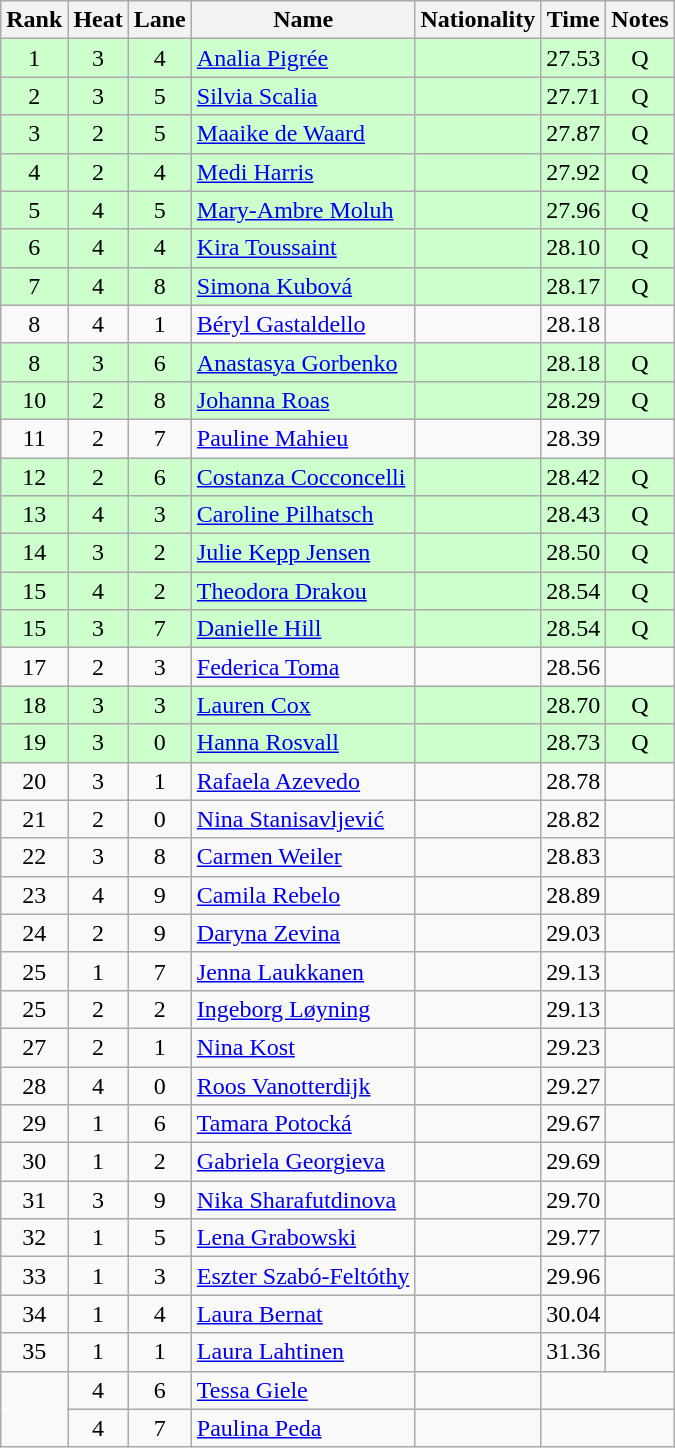<table class="wikitable sortable" style="text-align:center">
<tr>
<th>Rank</th>
<th>Heat</th>
<th>Lane</th>
<th>Name</th>
<th>Nationality</th>
<th>Time</th>
<th>Notes</th>
</tr>
<tr bgcolor=ccffcc>
<td>1</td>
<td>3</td>
<td>4</td>
<td align=left><a href='#'>Analia Pigrée</a></td>
<td align=left></td>
<td>27.53</td>
<td>Q</td>
</tr>
<tr bgcolor=ccffcc>
<td>2</td>
<td>3</td>
<td>5</td>
<td align=left><a href='#'>Silvia Scalia</a></td>
<td align=left></td>
<td>27.71</td>
<td>Q</td>
</tr>
<tr bgcolor=ccffcc>
<td>3</td>
<td>2</td>
<td>5</td>
<td align=left><a href='#'>Maaike de Waard</a></td>
<td align=left></td>
<td>27.87</td>
<td>Q</td>
</tr>
<tr bgcolor=ccffcc>
<td>4</td>
<td>2</td>
<td>4</td>
<td align=left><a href='#'>Medi Harris</a></td>
<td align=left></td>
<td>27.92</td>
<td>Q</td>
</tr>
<tr bgcolor=ccffcc>
<td>5</td>
<td>4</td>
<td>5</td>
<td align=left><a href='#'>Mary-Ambre Moluh</a></td>
<td align=left></td>
<td>27.96</td>
<td>Q</td>
</tr>
<tr bgcolor=ccffcc>
<td>6</td>
<td>4</td>
<td>4</td>
<td align=left><a href='#'>Kira Toussaint</a></td>
<td align=left></td>
<td>28.10</td>
<td>Q</td>
</tr>
<tr bgcolor=ccffcc>
<td>7</td>
<td>4</td>
<td>8</td>
<td align=left><a href='#'>Simona Kubová</a></td>
<td align=left></td>
<td>28.17</td>
<td>Q</td>
</tr>
<tr>
<td>8</td>
<td>4</td>
<td>1</td>
<td align=left><a href='#'>Béryl Gastaldello</a></td>
<td align=left></td>
<td>28.18</td>
<td></td>
</tr>
<tr bgcolor=ccffcc>
<td>8</td>
<td>3</td>
<td>6</td>
<td align=left><a href='#'>Anastasya Gorbenko</a></td>
<td align=left></td>
<td>28.18</td>
<td>Q</td>
</tr>
<tr bgcolor=ccffcc>
<td>10</td>
<td>2</td>
<td>8</td>
<td align=left><a href='#'>Johanna Roas</a></td>
<td align=left></td>
<td>28.29</td>
<td>Q</td>
</tr>
<tr>
<td>11</td>
<td>2</td>
<td>7</td>
<td align=left><a href='#'>Pauline Mahieu</a></td>
<td align=left></td>
<td>28.39</td>
<td></td>
</tr>
<tr bgcolor=ccffcc>
<td>12</td>
<td>2</td>
<td>6</td>
<td align=left><a href='#'>Costanza Cocconcelli</a></td>
<td align=left></td>
<td>28.42</td>
<td>Q</td>
</tr>
<tr bgcolor=ccffcc>
<td>13</td>
<td>4</td>
<td>3</td>
<td align=left><a href='#'>Caroline Pilhatsch</a></td>
<td align=left></td>
<td>28.43</td>
<td>Q</td>
</tr>
<tr bgcolor=ccffcc>
<td>14</td>
<td>3</td>
<td>2</td>
<td align=left><a href='#'>Julie Kepp Jensen</a></td>
<td align=left></td>
<td>28.50</td>
<td>Q</td>
</tr>
<tr bgcolor=ccffcc>
<td>15</td>
<td>4</td>
<td>2</td>
<td align=left><a href='#'>Theodora Drakou</a></td>
<td align=left></td>
<td>28.54</td>
<td>Q</td>
</tr>
<tr bgcolor=ccffcc>
<td>15</td>
<td>3</td>
<td>7</td>
<td align=left><a href='#'>Danielle Hill</a></td>
<td align=left></td>
<td>28.54</td>
<td>Q</td>
</tr>
<tr>
<td>17</td>
<td>2</td>
<td>3</td>
<td align=left><a href='#'>Federica Toma</a></td>
<td align=left></td>
<td>28.56</td>
<td></td>
</tr>
<tr bgcolor=ccffcc>
<td>18</td>
<td>3</td>
<td>3</td>
<td align=left><a href='#'>Lauren Cox</a></td>
<td align=left></td>
<td>28.70</td>
<td>Q</td>
</tr>
<tr bgcolor=ccffcc>
<td>19</td>
<td>3</td>
<td>0</td>
<td align=left><a href='#'>Hanna Rosvall</a></td>
<td align=left></td>
<td>28.73</td>
<td>Q</td>
</tr>
<tr>
<td>20</td>
<td>3</td>
<td>1</td>
<td align=left><a href='#'>Rafaela Azevedo</a></td>
<td align=left></td>
<td>28.78</td>
<td></td>
</tr>
<tr>
<td>21</td>
<td>2</td>
<td>0</td>
<td align=left><a href='#'>Nina Stanisavljević</a></td>
<td align=left></td>
<td>28.82</td>
<td></td>
</tr>
<tr>
<td>22</td>
<td>3</td>
<td>8</td>
<td align=left><a href='#'>Carmen Weiler</a></td>
<td align=left></td>
<td>28.83</td>
<td></td>
</tr>
<tr>
<td>23</td>
<td>4</td>
<td>9</td>
<td align=left><a href='#'>Camila Rebelo</a></td>
<td align=left></td>
<td>28.89</td>
<td></td>
</tr>
<tr>
<td>24</td>
<td>2</td>
<td>9</td>
<td align=left><a href='#'>Daryna Zevina</a></td>
<td align=left></td>
<td>29.03</td>
<td></td>
</tr>
<tr>
<td>25</td>
<td>1</td>
<td>7</td>
<td align=left><a href='#'>Jenna Laukkanen</a></td>
<td align=left></td>
<td>29.13</td>
<td></td>
</tr>
<tr>
<td>25</td>
<td>2</td>
<td>2</td>
<td align=left><a href='#'>Ingeborg Løyning</a></td>
<td align=left></td>
<td>29.13</td>
<td></td>
</tr>
<tr>
<td>27</td>
<td>2</td>
<td>1</td>
<td align=left><a href='#'>Nina Kost</a></td>
<td align=left></td>
<td>29.23</td>
<td></td>
</tr>
<tr>
<td>28</td>
<td>4</td>
<td>0</td>
<td align=left><a href='#'>Roos Vanotterdijk</a></td>
<td align=left></td>
<td>29.27</td>
<td></td>
</tr>
<tr>
<td>29</td>
<td>1</td>
<td>6</td>
<td align=left><a href='#'>Tamara Potocká</a></td>
<td align=left></td>
<td>29.67</td>
<td></td>
</tr>
<tr>
<td>30</td>
<td>1</td>
<td>2</td>
<td align=left><a href='#'>Gabriela Georgieva</a></td>
<td align=left></td>
<td>29.69</td>
<td></td>
</tr>
<tr>
<td>31</td>
<td>3</td>
<td>9</td>
<td align=left><a href='#'>Nika Sharafutdinova</a></td>
<td align=left></td>
<td>29.70</td>
<td></td>
</tr>
<tr>
<td>32</td>
<td>1</td>
<td>5</td>
<td align=left><a href='#'>Lena Grabowski</a></td>
<td align=left></td>
<td>29.77</td>
<td></td>
</tr>
<tr>
<td>33</td>
<td>1</td>
<td>3</td>
<td align=left><a href='#'>Eszter Szabó-Feltóthy</a></td>
<td align=left></td>
<td>29.96</td>
<td></td>
</tr>
<tr>
<td>34</td>
<td>1</td>
<td>4</td>
<td align=left><a href='#'>Laura Bernat</a></td>
<td align=left></td>
<td>30.04</td>
<td></td>
</tr>
<tr>
<td>35</td>
<td>1</td>
<td>1</td>
<td align=left><a href='#'>Laura Lahtinen</a></td>
<td align=left></td>
<td>31.36</td>
<td></td>
</tr>
<tr>
<td rowspan=2></td>
<td>4</td>
<td>6</td>
<td align=left><a href='#'>Tessa Giele</a></td>
<td align=left></td>
<td colspan=2></td>
</tr>
<tr>
<td>4</td>
<td>7</td>
<td align=left><a href='#'>Paulina Peda</a></td>
<td align=left></td>
<td colspan=2></td>
</tr>
</table>
